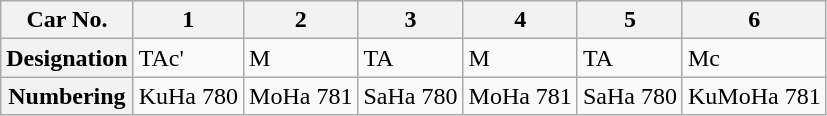<table class="wikitable">
<tr>
<th>Car No.</th>
<th>1</th>
<th>2</th>
<th>3</th>
<th>4</th>
<th>5</th>
<th>6</th>
</tr>
<tr>
<th>Designation</th>
<td>TAc'</td>
<td>M</td>
<td>TA</td>
<td>M</td>
<td>TA</td>
<td>Mc</td>
</tr>
<tr>
<th>Numbering</th>
<td>KuHa 780</td>
<td>MoHa 781</td>
<td>SaHa 780</td>
<td>MoHa 781</td>
<td>SaHa 780</td>
<td>KuMoHa 781</td>
</tr>
</table>
